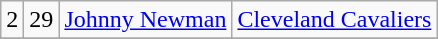<table class="wikitable">
<tr align="center" bgcolor="">
<td>2</td>
<td>29</td>
<td><a href='#'>Johnny Newman</a></td>
<td><a href='#'>Cleveland Cavaliers</a></td>
</tr>
<tr align="center" bgcolor="">
</tr>
</table>
